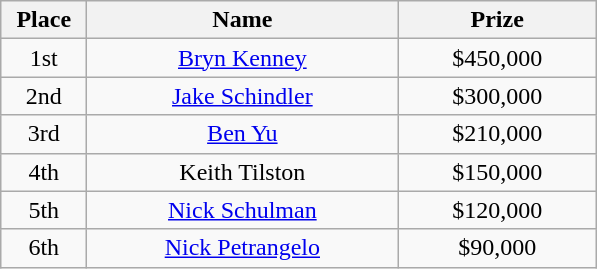<table class="wikitable">
<tr>
<th width="50">Place</th>
<th width="200">Name</th>
<th width="125">Prize</th>
</tr>
<tr>
<td align = "center">1st</td>
<td align = "center"><a href='#'>Bryn Kenney</a></td>
<td align = "center">$450,000</td>
</tr>
<tr>
<td align = "center">2nd</td>
<td align = "center"><a href='#'>Jake Schindler</a></td>
<td align = "center">$300,000</td>
</tr>
<tr>
<td align = "center">3rd</td>
<td align = "center"><a href='#'>Ben Yu</a></td>
<td align = "center">$210,000</td>
</tr>
<tr>
<td align = "center">4th</td>
<td align = "center">Keith Tilston</td>
<td align = "center">$150,000</td>
</tr>
<tr>
<td align = "center">5th</td>
<td align = "center"><a href='#'>Nick Schulman</a></td>
<td align = "center">$120,000</td>
</tr>
<tr>
<td align = "center">6th</td>
<td align = "center"><a href='#'>Nick Petrangelo</a></td>
<td align = "center">$90,000</td>
</tr>
</table>
